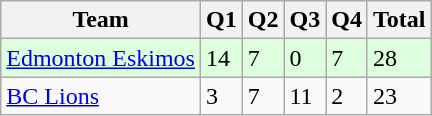<table class="wikitable">
<tr>
<th>Team</th>
<th>Q1</th>
<th>Q2</th>
<th>Q3</th>
<th>Q4</th>
<th>Total</th>
</tr>
<tr style="background-color:#DDFFDD">
<td><a href='#'>Edmonton Eskimos</a></td>
<td>14</td>
<td>7</td>
<td>0</td>
<td>7</td>
<td>28</td>
</tr>
<tr>
<td><a href='#'>BC Lions</a></td>
<td>3</td>
<td>7</td>
<td>11</td>
<td>2</td>
<td>23</td>
</tr>
</table>
